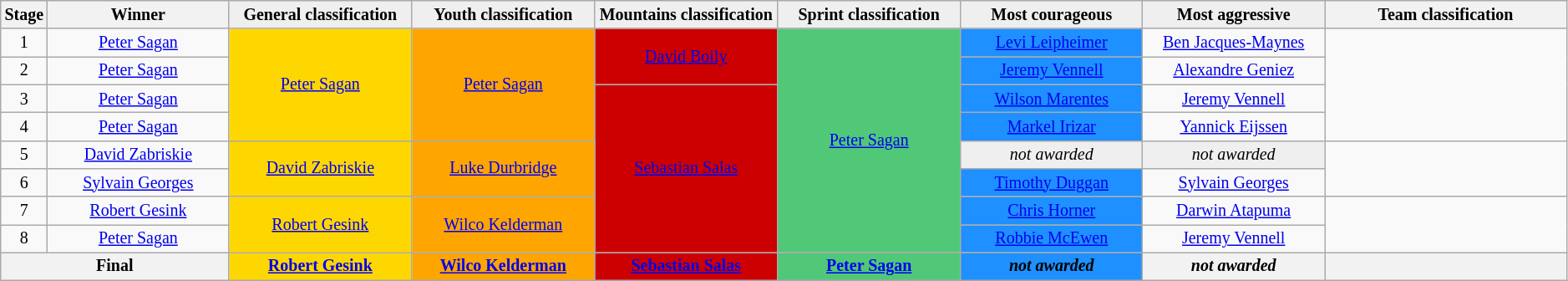<table class="wikitable" style="text-align: center; font-size:smaller; clear:both;">
<tr style="background-color: #efefef;">
<th>Stage</th>
<th width="12%">Winner</th>
<th style="background:#EFEFEF;" width="12%">General classification<br></th>
<th style="background:#EFEFEF;" width="12%">Youth classification<br></th>
<th style="background:#EFEFEF;" width="12%">Mountains classification<br></th>
<th style="background:#EFEFEF;" width="12%">Sprint classification<br></th>
<th style="background:#EFEFEF;" width="12%">Most courageous<br></th>
<th style="background:#EFEFEF;" width="12%">Most aggressive<br></th>
<th style="background:;" width="16%">Team classification<br></th>
</tr>
<tr>
<td>1</td>
<td><a href='#'>Peter Sagan</a></td>
<td style="background:Gold;" rowspan="4"><a href='#'>Peter Sagan</a></td>
<td style="background:Orange;" rowspan="4"><a href='#'>Peter Sagan</a></td>
<td style="background:#CC0000;" rowspan="2"><a href='#'><span>David Boily</span></a></td>
<td style="background:#50C878;" rowspan="8"><a href='#'>Peter Sagan</a></td>
<td style="background:#1E90FF;"><a href='#'>Levi Leipheimer</a></td>
<td style="background:offwhite;"><a href='#'>Ben Jacques-Maynes</a></td>
<td style="background:;" rowspan="4"></td>
</tr>
<tr>
<td>2</td>
<td><a href='#'>Peter Sagan</a></td>
<td style="background:#1E90FF;"><a href='#'>Jeremy Vennell</a></td>
<td style="background:offwhite;"><a href='#'>Alexandre Geniez</a></td>
</tr>
<tr>
<td>3</td>
<td><a href='#'>Peter Sagan</a></td>
<td style="background:#CC0000;" rowspan="6"><a href='#'><span>Sebastian Salas</span></a></td>
<td style="background:#1E90FF;"><a href='#'>Wilson Marentes</a></td>
<td style="background:offwhite;"><a href='#'>Jeremy Vennell</a></td>
</tr>
<tr>
<td>4</td>
<td><a href='#'>Peter Sagan</a></td>
<td style="background:#1E90FF;"><a href='#'>Markel Irizar</a></td>
<td style="background:offwhite;"><a href='#'>Yannick Eijssen</a></td>
</tr>
<tr>
<td>5</td>
<td><a href='#'>David Zabriskie</a></td>
<td style="background:Gold;" rowspan="2"><a href='#'>David Zabriskie</a></td>
<td style="background:Orange;" rowspan="2"><a href='#'>Luke Durbridge</a></td>
<td style="background:#EFEFEF;"><em>not awarded</em></td>
<td style="background:#EFEFEF;"><em>not awarded</em></td>
<td style="background:;" rowspan="2"></td>
</tr>
<tr>
<td>6</td>
<td><a href='#'>Sylvain Georges</a></td>
<td style="background:#1E90FF;"><a href='#'>Timothy Duggan</a></td>
<td style="background:offwhite;"><a href='#'>Sylvain Georges</a></td>
</tr>
<tr>
<td>7</td>
<td><a href='#'>Robert Gesink</a></td>
<td style="background:Gold;" rowspan=2><a href='#'>Robert Gesink</a></td>
<td style="background:Orange;" rowspan=2><a href='#'>Wilco Kelderman</a></td>
<td style="background:#1E90FF;"><a href='#'>Chris Horner</a></td>
<td style="background:offwhite;"><a href='#'>Darwin Atapuma</a></td>
<td style="background:;" rowspan=2></td>
</tr>
<tr>
<td>8</td>
<td><a href='#'>Peter Sagan</a></td>
<td style="background:#1E90FF;"><a href='#'>Robbie McEwen</a></td>
<td style="background:offwhite;"><a href='#'>Jeremy Vennell</a></td>
</tr>
<tr>
<th colspan=2>Final</th>
<th style="background:Gold;"><a href='#'>Robert Gesink</a></th>
<th style="background:Orange;"><a href='#'>Wilco Kelderman</a></th>
<th style="background:#CC0000;"><a href='#'><span>Sebastian Salas</span></a></th>
<th style="background:#50C878;"><a href='#'>Peter Sagan</a></th>
<th style="background:#1E90FF;"><em>not awarded</em></th>
<th style="background:offwhite;"><em>not awarded</em></th>
<th></th>
</tr>
</table>
